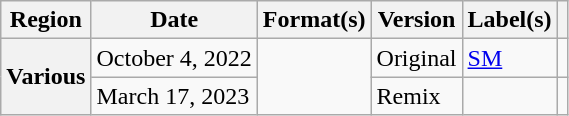<table class="wikitable plainrowheaders">
<tr>
<th>Region</th>
<th>Date</th>
<th>Format(s)</th>
<th>Version</th>
<th>Label(s)</th>
<th></th>
</tr>
<tr>
<th scope="row" rowspan="2">Various</th>
<td>October 4, 2022</td>
<td rowspan="2"></td>
<td>Original</td>
<td><a href='#'>SM</a></td>
<td style="text-align: center;"></td>
</tr>
<tr>
<td>March 17, 2023</td>
<td>Remix</td>
<td></td>
<td style="text-align: center;"></td>
</tr>
</table>
